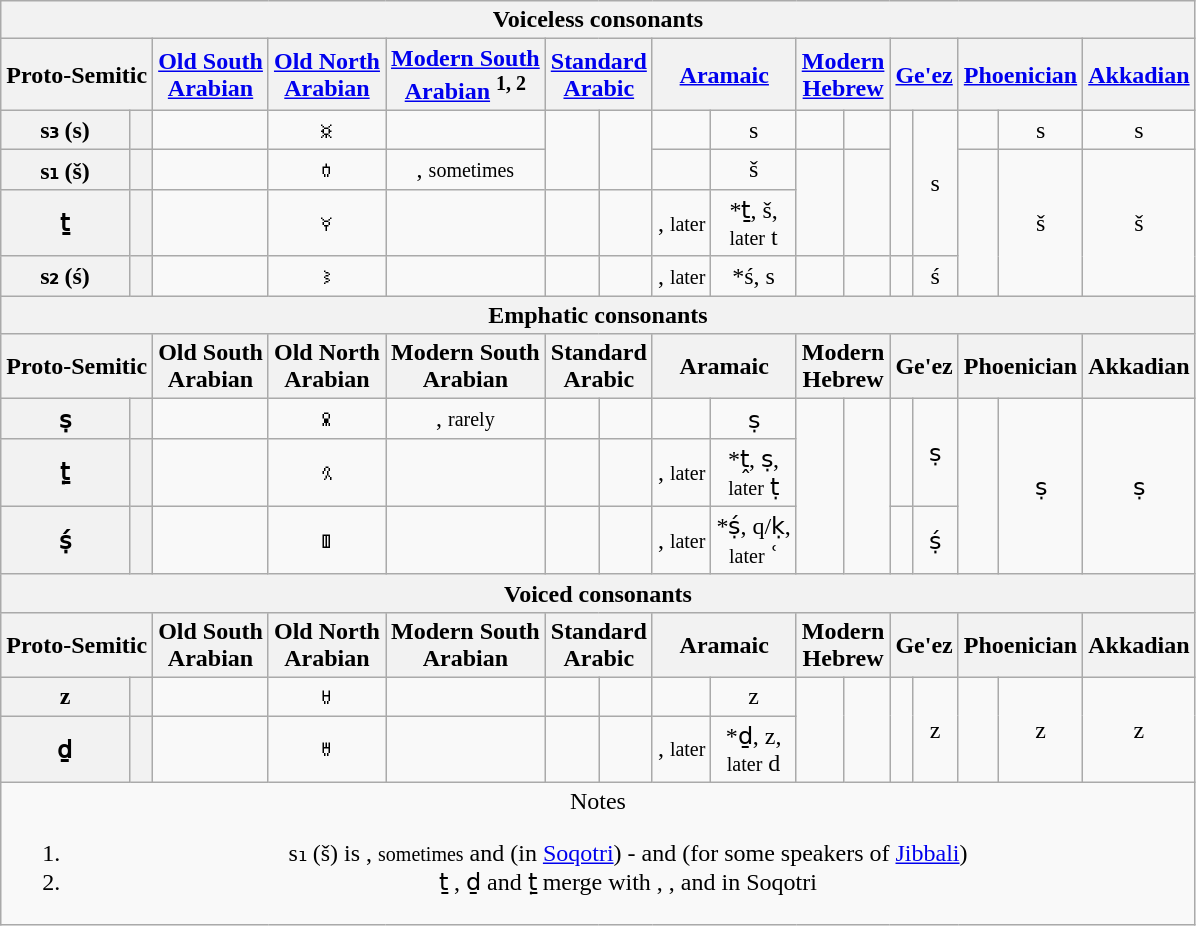<table class="wikitable" style="text-align:center;">
<tr>
<th colspan="16">Voiceless consonants</th>
</tr>
<tr>
<th colspan="2">Proto-Semitic</th>
<th><a href='#'>Old South<br>Arabian</a></th>
<th><a href='#'>Old North<br>Arabian</a></th>
<th><a href='#'>Modern South<br>Arabian</a> <sup>1, 2</sup></th>
<th colspan="2"><a href='#'>Standard<br>Arabic</a></th>
<th colspan="2"><a href='#'>Aramaic</a></th>
<th colspan="2"><a href='#'>Modern<br>Hebrew</a></th>
<th colspan="2"><a href='#'>Ge'ez</a></th>
<th colspan="2"><a href='#'>Phoenician</a></th>
<th><a href='#'>Akkadian</a></th>
</tr>
<tr>
<th>s₃ (s)</th>
<th></th>
<td></td>
<td>𐪏</td>
<td></td>
<td rowspan="2"><big></big></td>
<td rowspan="2"></td>
<td></td>
<td>s</td>
<td></td>
<td></td>
<td rowspan="3"></td>
<td rowspan="3">s</td>
<td></td>
<td>s</td>
<td>s</td>
</tr>
<tr>
<th>s₁ (š)</th>
<th></th>
<td></td>
<td>𐪊</td>
<td>, <small>sometimes</small> </td>
<td></td>
<td>š</td>
<td rowspan="2"></td>
<td rowspan="2"></td>
<td rowspan="3"></td>
<td rowspan="3">š</td>
<td rowspan="3">š</td>
</tr>
<tr>
<th>ṯ</th>
<th></th>
<td></td>
<td>𐪛</td>
<td></td>
<td><big></big></td>
<td></td>
<td>, <small>later</small> </td>
<td>*ṯ, š,<br><small>later</small> t</td>
</tr>
<tr>
<th>s₂ (ś)</th>
<th></th>
<td></td>
<td>𐪆</td>
<td></td>
<td><big></big></td>
<td></td>
<td>, <small>later</small> </td>
<td>*ś, s</td>
<td></td>
<td></td>
<td></td>
<td>ś</td>
</tr>
<tr>
<th colspan="16">Emphatic consonants</th>
</tr>
<tr>
<th colspan="2">Proto-Semitic</th>
<th>Old South<br>Arabian</th>
<th>Old North<br>Arabian</th>
<th>Modern South<br>Arabian</th>
<th colspan="2">Standard<br>Arabic</th>
<th colspan="2">Aramaic</th>
<th colspan="2">Modern<br>Hebrew</th>
<th colspan="2">Ge'ez</th>
<th colspan="2">Phoenician</th>
<th>Akkadian</th>
</tr>
<tr>
<th>ṣ</th>
<th></th>
<td></td>
<td>𐪎</td>
<td>, <small>rarely</small> </td>
<td><big></big></td>
<td></td>
<td></td>
<td>ṣ</td>
<td rowspan="3"></td>
<td rowspan="3"></td>
<td rowspan="2"></td>
<td rowspan="2">ṣ</td>
<td rowspan="3"></td>
<td rowspan="3">ṣ</td>
<td rowspan="3">ṣ</td>
</tr>
<tr>
<th>ṯ̣</th>
<th></th>
<td></td>
<td>𐪜</td>
<td></td>
<td><big></big></td>
<td></td>
<td>, <small>later</small> </td>
<td>*ṱ, ṣ,<br><small>later</small> ṭ</td>
</tr>
<tr>
<th>ṣ́</th>
<th></th>
<td></td>
<td>𐪓</td>
<td></td>
<td><big></big></td>
<td></td>
<td>, <small>later</small> </td>
<td>*ṣ́, q/ḳ,<br><small>later</small> ʿ</td>
<td></td>
<td>ṣ́</td>
</tr>
<tr>
<th colspan="16">Voiced consonants</th>
</tr>
<tr>
<th colspan="2">Proto-Semitic</th>
<th>Old South<br>Arabian</th>
<th>Old North<br>Arabian</th>
<th>Modern South<br>Arabian</th>
<th colspan="2">Standard<br>Arabic</th>
<th colspan="2">Aramaic</th>
<th colspan="2">Modern<br>Hebrew</th>
<th colspan="2">Ge'ez</th>
<th colspan="2">Phoenician</th>
<th>Akkadian</th>
</tr>
<tr>
<th>z</th>
<th></th>
<td></td>
<td>𐪘</td>
<td></td>
<td><big></big></td>
<td></td>
<td></td>
<td>z</td>
<td rowspan="2"></td>
<td rowspan="2"></td>
<td rowspan="2"></td>
<td rowspan="2">z</td>
<td rowspan="2"></td>
<td rowspan="2">z</td>
<td rowspan="2">z</td>
</tr>
<tr>
<th>ḏ</th>
<th></th>
<td></td>
<td>𐪙</td>
<td></td>
<td><big></big></td>
<td></td>
<td>, <small>later</small> </td>
<td>*ḏ, z,<br><small>later</small> d</td>
</tr>
<tr>
<td colspan="16">Notes<br><ol><li>s₁ (š) is , <small>sometimes</small>  and  (in <a href='#'>Soqotri</a>) -  and  (for some speakers of <a href='#'>Jibbali</a>)</li><li>ṯ , ḏ  and ṯ̣  merge with , , and  in Soqotri</li></ol></td>
</tr>
</table>
